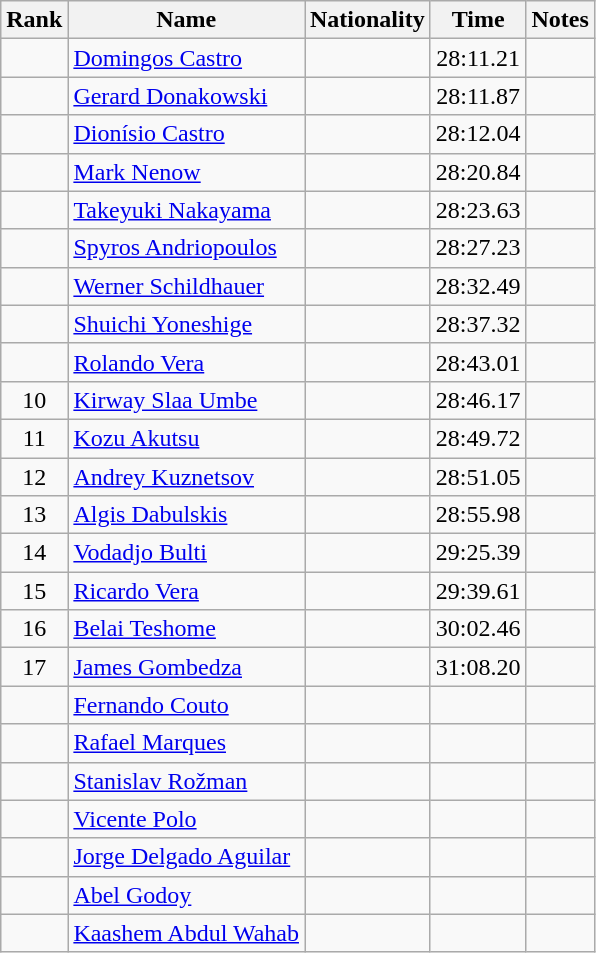<table class="wikitable sortable" style="text-align:center">
<tr>
<th>Rank</th>
<th>Name</th>
<th>Nationality</th>
<th>Time</th>
<th>Notes</th>
</tr>
<tr>
<td></td>
<td align=left><a href='#'>Domingos Castro</a></td>
<td align=left></td>
<td>28:11.21</td>
<td></td>
</tr>
<tr>
<td></td>
<td align=left><a href='#'>Gerard Donakowski</a></td>
<td align=left></td>
<td>28:11.87</td>
<td></td>
</tr>
<tr>
<td></td>
<td align=left><a href='#'>Dionísio Castro</a></td>
<td align=left></td>
<td>28:12.04</td>
<td></td>
</tr>
<tr>
<td></td>
<td align=left><a href='#'>Mark Nenow</a></td>
<td align=left></td>
<td>28:20.84</td>
<td></td>
</tr>
<tr>
<td></td>
<td align=left><a href='#'>Takeyuki Nakayama</a></td>
<td align=left></td>
<td>28:23.63</td>
<td></td>
</tr>
<tr>
<td></td>
<td align=left><a href='#'>Spyros Andriopoulos</a></td>
<td align=left></td>
<td>28:27.23</td>
<td></td>
</tr>
<tr>
<td></td>
<td align=left><a href='#'>Werner Schildhauer</a></td>
<td align=left></td>
<td>28:32.49</td>
<td></td>
</tr>
<tr>
<td></td>
<td align=left><a href='#'>Shuichi Yoneshige</a></td>
<td align=left></td>
<td>28:37.32</td>
<td></td>
</tr>
<tr>
<td></td>
<td align=left><a href='#'>Rolando Vera</a></td>
<td align=left></td>
<td>28:43.01</td>
<td></td>
</tr>
<tr>
<td>10</td>
<td align=left><a href='#'>Kirway Slaa Umbe</a></td>
<td align=left></td>
<td>28:46.17</td>
<td></td>
</tr>
<tr>
<td>11</td>
<td align=left><a href='#'>Kozu Akutsu</a></td>
<td align=left></td>
<td>28:49.72</td>
<td></td>
</tr>
<tr>
<td>12</td>
<td align=left><a href='#'>Andrey Kuznetsov</a></td>
<td align=left></td>
<td>28:51.05</td>
<td></td>
</tr>
<tr>
<td>13</td>
<td align=left><a href='#'>Algis Dabulskis</a></td>
<td align=left></td>
<td>28:55.98</td>
<td></td>
</tr>
<tr>
<td>14</td>
<td align=left><a href='#'>Vodadjo Bulti</a></td>
<td align=left></td>
<td>29:25.39</td>
<td></td>
</tr>
<tr>
<td>15</td>
<td align=left><a href='#'>Ricardo Vera</a></td>
<td align=left></td>
<td>29:39.61</td>
<td></td>
</tr>
<tr>
<td>16</td>
<td align=left><a href='#'>Belai Teshome</a></td>
<td align=left></td>
<td>30:02.46</td>
<td></td>
</tr>
<tr>
<td>17</td>
<td align=left><a href='#'>James Gombedza</a></td>
<td align=left></td>
<td>31:08.20</td>
<td></td>
</tr>
<tr>
<td></td>
<td align=left><a href='#'>Fernando Couto</a></td>
<td align=left></td>
<td></td>
<td></td>
</tr>
<tr>
<td></td>
<td align=left><a href='#'>Rafael Marques</a></td>
<td align=left></td>
<td></td>
<td></td>
</tr>
<tr>
<td></td>
<td align=left><a href='#'>Stanislav Rožman</a></td>
<td align=left></td>
<td></td>
<td></td>
</tr>
<tr>
<td></td>
<td align=left><a href='#'>Vicente Polo</a></td>
<td align=left></td>
<td></td>
<td></td>
</tr>
<tr>
<td></td>
<td align=left><a href='#'>Jorge Delgado Aguilar</a></td>
<td align=left></td>
<td></td>
<td></td>
</tr>
<tr>
<td></td>
<td align=left><a href='#'>Abel Godoy</a></td>
<td align=left></td>
<td></td>
<td></td>
</tr>
<tr>
<td></td>
<td align=left><a href='#'>Kaashem Abdul Wahab</a></td>
<td align=left></td>
<td></td>
<td></td>
</tr>
</table>
